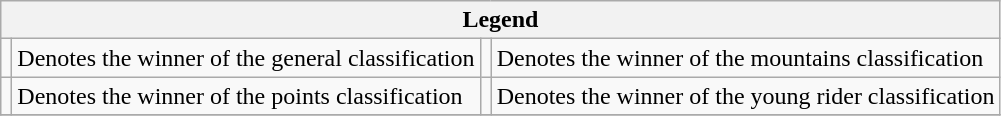<table class="wikitable noresize">
<tr>
<th colspan="4">Legend</th>
</tr>
<tr>
<td></td>
<td>Denotes the winner of the general classification</td>
<td></td>
<td>Denotes the winner of the mountains classification</td>
</tr>
<tr>
<td></td>
<td>Denotes the winner of the points classification</td>
<td></td>
<td>Denotes the winner of the young rider classification</td>
</tr>
<tr>
</tr>
</table>
